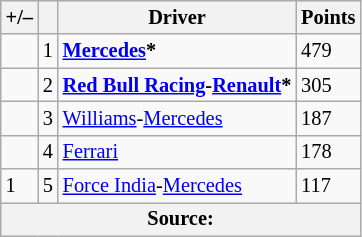<table class="wikitable" style="font-size: 85%;">
<tr>
<th scope="col">+/–</th>
<th scope="col"></th>
<th scope="col">Driver</th>
<th scope="col">Points</th>
</tr>
<tr>
<td></td>
<td align="center">1</td>
<td> <strong><a href='#'>Mercedes</a>*</strong></td>
<td>479</td>
</tr>
<tr>
<td></td>
<td align="center">2</td>
<td> <strong><a href='#'>Red Bull Racing</a>-<a href='#'>Renault</a>*</strong></td>
<td>305</td>
</tr>
<tr>
<td></td>
<td align="center">3</td>
<td> <a href='#'>Williams</a>-<a href='#'>Mercedes</a></td>
<td>187</td>
</tr>
<tr>
<td></td>
<td align="center">4</td>
<td> <a href='#'>Ferrari</a></td>
<td>178</td>
</tr>
<tr>
<td> 1</td>
<td align="center">5</td>
<td> <a href='#'>Force India</a>-<a href='#'>Mercedes</a></td>
<td>117</td>
</tr>
<tr>
<th colspan=4>Source:</th>
</tr>
</table>
